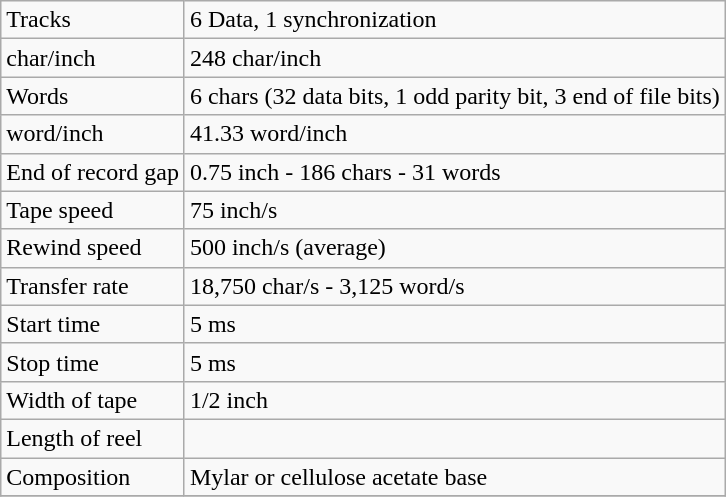<table class="wikitable">
<tr>
<td>Tracks</td>
<td>6 Data, 1 synchronization</td>
</tr>
<tr>
<td>char/inch</td>
<td>248 char/inch</td>
</tr>
<tr>
<td>Words</td>
<td>6 chars (32 data bits, 1 odd parity bit, 3 end of file bits)</td>
</tr>
<tr>
<td>word/inch</td>
<td>41.33 word/inch</td>
</tr>
<tr>
<td>End of record gap</td>
<td>0.75 inch - 186 chars - 31 words</td>
</tr>
<tr>
<td>Tape speed</td>
<td>75 inch/s</td>
</tr>
<tr>
<td>Rewind speed</td>
<td>500 inch/s (average)</td>
</tr>
<tr>
<td>Transfer rate</td>
<td>18,750 char/s - 3,125 word/s</td>
</tr>
<tr>
<td>Start time</td>
<td>5 ms</td>
</tr>
<tr>
<td>Stop time</td>
<td>5 ms</td>
</tr>
<tr>
<td>Width of tape</td>
<td>1/2 inch</td>
</tr>
<tr>
<td>Length of reel</td>
<td></td>
</tr>
<tr>
<td>Composition</td>
<td>Mylar or cellulose acetate base</td>
</tr>
<tr>
</tr>
</table>
